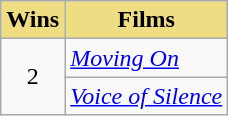<table class="wikitable">
<tr>
<th style="background:#EEDD82; text-align:center">Wins</th>
<th style="background:#EEDD82; text-align:center">Films</th>
</tr>
<tr>
<td rowspan="2" style="text-align:center">2</td>
<td><em><a href='#'>Moving On</a></em></td>
</tr>
<tr>
<td><em><a href='#'>Voice of Silence</a></em></td>
</tr>
</table>
